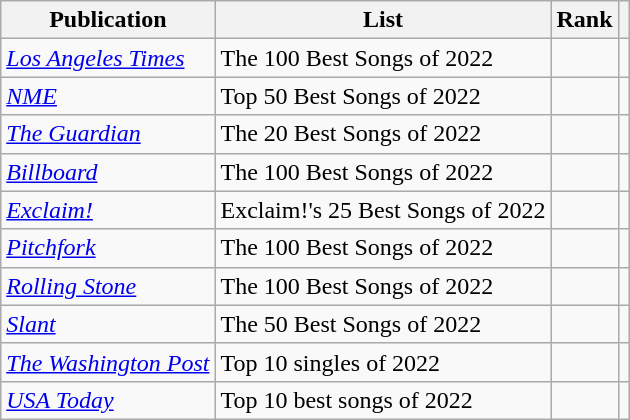<table class="sortable wikitable">
<tr>
<th>Publication</th>
<th>List</th>
<th>Rank</th>
<th class="unsortable"></th>
</tr>
<tr>
<td><em><a href='#'>Los Angeles Times</a></em></td>
<td>The 100 Best Songs of 2022</td>
<td></td>
<td></td>
</tr>
<tr>
<td><em><a href='#'>NME</a></em></td>
<td>Top 50 Best Songs of 2022</td>
<td></td>
<td></td>
</tr>
<tr>
<td><em><a href='#'>The Guardian</a></em></td>
<td>The 20 Best Songs of 2022</td>
<td></td>
<td></td>
</tr>
<tr>
<td><a href='#'><em>Billboard</em></a></td>
<td>The 100 Best Songs of 2022</td>
<td></td>
<td></td>
</tr>
<tr>
<td><em><a href='#'>Exclaim!</a></em></td>
<td>Exclaim!'s 25 Best Songs of 2022</td>
<td></td>
<td></td>
</tr>
<tr>
<td><a href='#'><em>Pitchfork</em></a></td>
<td>The 100 Best Songs of 2022</td>
<td></td>
<td></td>
</tr>
<tr>
<td><a href='#'><em>Rolling Stone</em></a></td>
<td>The 100 Best Songs of 2022</td>
<td></td>
<td></td>
</tr>
<tr>
<td><a href='#'><em>Slant</em></a></td>
<td>The 50 Best Songs of 2022</td>
<td></td>
<td></td>
</tr>
<tr>
<td><em><a href='#'>The Washington Post</a></em></td>
<td>Top 10 singles of 2022</td>
<td></td>
<td></td>
</tr>
<tr>
<td><em><a href='#'>USA Today</a></em></td>
<td>Top 10 best songs of 2022</td>
<td></td>
<td></td>
</tr>
</table>
